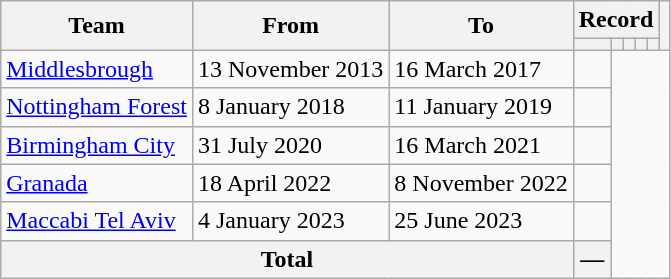<table class=wikitable style="text-align: left">
<tr>
<th rowspan=2>Team</th>
<th rowspan=2>From</th>
<th rowspan=2>To</th>
<th colspan=5>Record</th>
<th rowspan=2></th>
</tr>
<tr>
<th></th>
<th></th>
<th></th>
<th></th>
<th></th>
</tr>
<tr>
<td><a href='#'>Middlesbrough</a></td>
<td>13 November 2013</td>
<td>16 March 2017<br></td>
<td style="text-align:center"></td>
</tr>
<tr>
<td><a href='#'>Nottingham Forest</a></td>
<td>8 January 2018</td>
<td>11 January 2019<br></td>
<td style="text-align:center"></td>
</tr>
<tr>
<td><a href='#'>Birmingham City</a></td>
<td>31 July 2020</td>
<td>16 March 2021<br></td>
<td style="text-align:center"></td>
</tr>
<tr>
<td><a href='#'>Granada</a></td>
<td>18 April 2022</td>
<td>8 November 2022<br></td>
<td style="text-align:center"></td>
</tr>
<tr>
<td><a href='#'>Maccabi Tel Aviv</a></td>
<td>4 January 2023</td>
<td>25 June 2023<br></td>
<td style="text-align:center"></td>
</tr>
<tr>
<th colspan=3>Total<br></th>
<th>—</th>
</tr>
</table>
